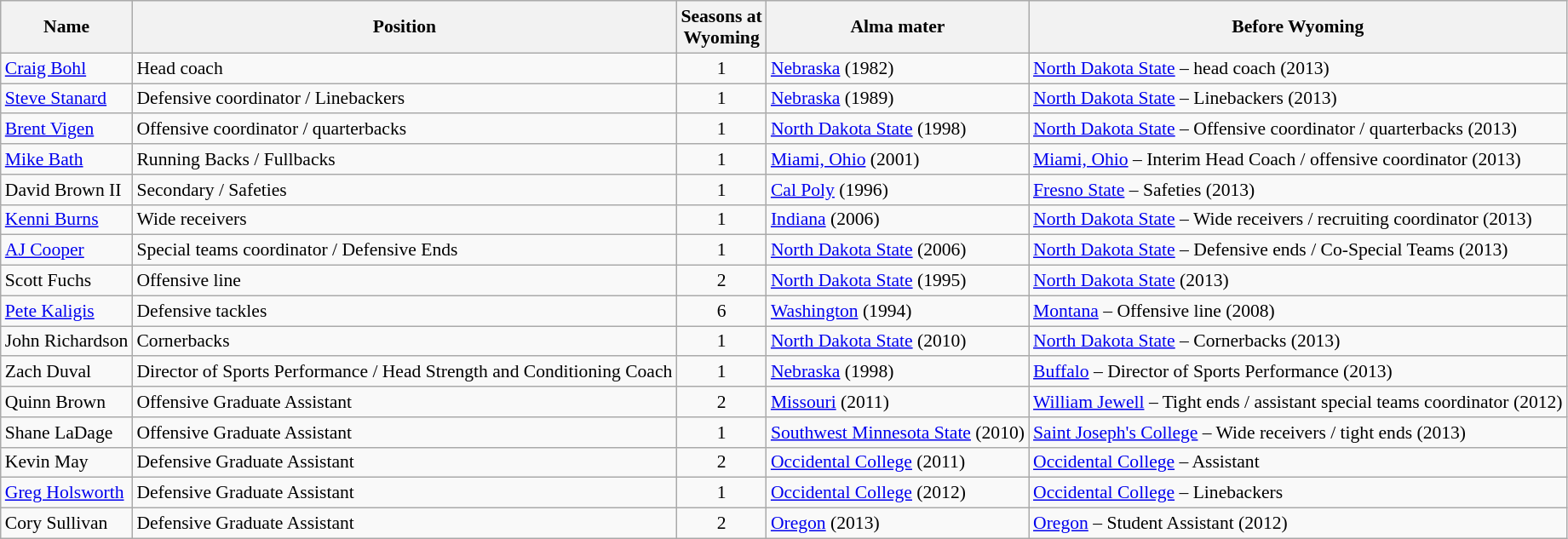<table class="wikitable" border="1" style="font-size:90%;">
<tr>
<th>Name</th>
<th>Position</th>
<th>Seasons at<br>Wyoming</th>
<th>Alma mater</th>
<th>Before Wyoming</th>
</tr>
<tr>
<td><a href='#'>Craig Bohl</a></td>
<td>Head coach</td>
<td align=center>1</td>
<td><a href='#'>Nebraska</a> (1982)</td>
<td><a href='#'>North Dakota State</a> – head coach (2013)</td>
</tr>
<tr>
<td><a href='#'>Steve Stanard</a></td>
<td>Defensive coordinator / Linebackers</td>
<td align=center>1</td>
<td><a href='#'>Nebraska</a> (1989)</td>
<td><a href='#'>North Dakota State</a> – Linebackers (2013)</td>
</tr>
<tr>
<td><a href='#'>Brent Vigen</a></td>
<td>Offensive coordinator / quarterbacks</td>
<td align=center>1</td>
<td><a href='#'>North Dakota State</a> (1998)</td>
<td><a href='#'>North Dakota State</a> – Offensive coordinator / quarterbacks (2013)</td>
</tr>
<tr>
<td><a href='#'>Mike Bath</a></td>
<td>Running Backs / Fullbacks</td>
<td align=center>1</td>
<td><a href='#'>Miami, Ohio</a> (2001)</td>
<td><a href='#'>Miami, Ohio</a> – Interim Head Coach / offensive coordinator (2013)</td>
</tr>
<tr>
<td>David Brown II</td>
<td>Secondary / Safeties</td>
<td align=center>1</td>
<td><a href='#'>Cal Poly</a> (1996)</td>
<td><a href='#'>Fresno State</a> – Safeties (2013)</td>
</tr>
<tr>
<td><a href='#'>Kenni Burns</a></td>
<td>Wide receivers</td>
<td align=center>1</td>
<td><a href='#'>Indiana</a> (2006)</td>
<td><a href='#'>North Dakota State</a> – Wide receivers / recruiting coordinator (2013)</td>
</tr>
<tr>
<td><a href='#'>AJ Cooper</a></td>
<td>Special teams coordinator / Defensive Ends</td>
<td align=center>1</td>
<td><a href='#'>North Dakota State</a> (2006)</td>
<td><a href='#'>North Dakota State</a> – Defensive ends / Co-Special Teams (2013)</td>
</tr>
<tr>
<td>Scott Fuchs</td>
<td>Offensive line</td>
<td align=center>2</td>
<td><a href='#'>North Dakota State</a> (1995)</td>
<td><a href='#'>North Dakota State</a> (2013)</td>
</tr>
<tr>
<td><a href='#'>Pete Kaligis</a></td>
<td>Defensive tackles</td>
<td align=center>6</td>
<td><a href='#'>Washington</a> (1994)</td>
<td><a href='#'>Montana</a> – Offensive line (2008)</td>
</tr>
<tr>
<td>John Richardson</td>
<td>Cornerbacks</td>
<td align=center>1</td>
<td><a href='#'>North Dakota State</a> (2010)</td>
<td><a href='#'>North Dakota State</a> – Cornerbacks (2013)</td>
</tr>
<tr>
<td>Zach Duval</td>
<td>Director of Sports Performance / Head Strength and Conditioning Coach</td>
<td align=center>1</td>
<td><a href='#'>Nebraska</a> (1998)</td>
<td><a href='#'>Buffalo</a> – Director of Sports Performance (2013)</td>
</tr>
<tr>
<td>Quinn Brown</td>
<td>Offensive Graduate Assistant</td>
<td align=center>2</td>
<td><a href='#'>Missouri</a> (2011)</td>
<td><a href='#'>William Jewell</a> – Tight ends / assistant special teams coordinator (2012)</td>
</tr>
<tr>
<td>Shane LaDage</td>
<td>Offensive Graduate Assistant</td>
<td align=center>1</td>
<td><a href='#'>Southwest Minnesota State</a> (2010)</td>
<td><a href='#'>Saint Joseph's College</a> – Wide receivers / tight ends (2013)</td>
</tr>
<tr>
<td>Kevin May</td>
<td>Defensive Graduate Assistant</td>
<td align=center>2</td>
<td><a href='#'>Occidental College</a> (2011)</td>
<td><a href='#'>Occidental College</a> – Assistant</td>
</tr>
<tr>
<td><a href='#'>Greg Holsworth</a></td>
<td>Defensive Graduate Assistant</td>
<td align=center>1</td>
<td><a href='#'>Occidental College</a> (2012)</td>
<td><a href='#'>Occidental College</a> – Linebackers</td>
</tr>
<tr>
<td>Cory Sullivan</td>
<td>Defensive Graduate Assistant</td>
<td align=center>2</td>
<td><a href='#'>Oregon</a> (2013)</td>
<td><a href='#'>Oregon</a> – Student Assistant (2012)</td>
</tr>
</table>
